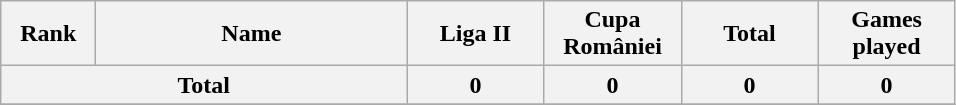<table class="wikitable" style="text-align:center;">
<tr>
<th style="width:56px;">Rank</th>
<th style="width:200px;">Name</th>
<th style="width:84px;">Liga II</th>
<th style="width:84px;">Cupa României</th>
<th style="width:84px;">Total</th>
<th style="width:84px;">Games played</th>
</tr>
<tr>
<th colspan="2">Total</th>
<th>0</th>
<th>0</th>
<th>0</th>
<th>0</th>
</tr>
<tr>
</tr>
</table>
